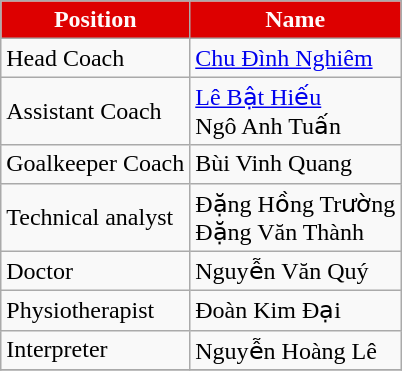<table class="wikitable">
<tr>
<th style="background:#DD0000; color:#FFFAFA">Position</th>
<th style="background:#DD0000; color:#FFFAFA">Name</th>
</tr>
<tr>
<td>Head Coach</td>
<td> <a href='#'>Chu Đình Nghiêm</a></td>
</tr>
<tr>
<td>Assistant Coach</td>
<td> <a href='#'>Lê Bật Hiếu</a> <br>  Ngô Anh Tuấn</td>
</tr>
<tr>
<td>Goalkeeper Coach</td>
<td> Bùi Vinh Quang</td>
</tr>
<tr>
<td>Technical analyst</td>
<td> Đặng Hồng Trường <br>  Đặng Văn Thành</td>
</tr>
<tr>
<td>Doctor</td>
<td> Nguyễn Văn Quý</td>
</tr>
<tr>
<td>Physiotherapist</td>
<td> Đoàn Kim Đại</td>
</tr>
<tr>
<td>Interpreter</td>
<td> Nguyễn Hoàng Lê</td>
</tr>
<tr>
</tr>
</table>
